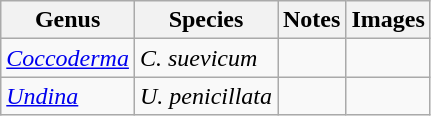<table class="wikitable">
<tr>
<th>Genus</th>
<th>Species</th>
<th>Notes</th>
<th>Images</th>
</tr>
<tr>
<td><em><a href='#'>Coccoderma</a></em></td>
<td><em>C. suevicum</em></td>
<td></td>
<td></td>
</tr>
<tr>
<td><em><a href='#'>Undina</a></em></td>
<td><em>U. penicillata</em></td>
<td></td>
<td></td>
</tr>
</table>
